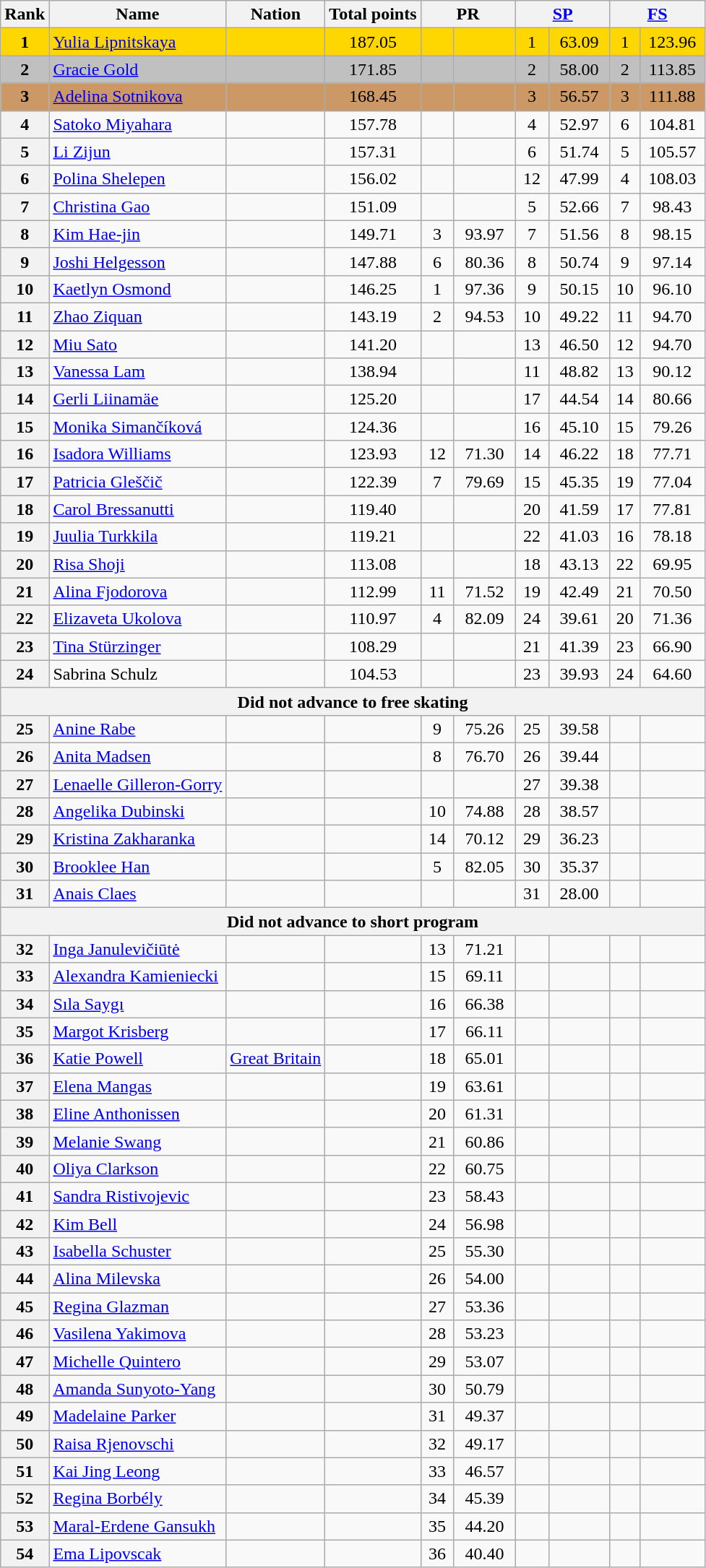<table class="wikitable sortable">
<tr>
<th>Rank</th>
<th>Name</th>
<th>Nation</th>
<th>Total points</th>
<th colspan="2" width="80px">PR</th>
<th colspan="2" width="80px"><a href='#'>SP</a></th>
<th colspan="2" width="80px"><a href='#'>FS</a></th>
</tr>
<tr bgcolor="gold">
<td align="center"><strong>1</strong></td>
<td><a href='#'>Yulia Lipnitskaya</a></td>
<td></td>
<td align="center">187.05</td>
<td align="center"></td>
<td align="center"></td>
<td align="center">1</td>
<td align="center">63.09</td>
<td align="center">1</td>
<td align="center">123.96</td>
</tr>
<tr bgcolor="silver">
<td align="center"><strong>2</strong></td>
<td><a href='#'>Gracie Gold</a></td>
<td></td>
<td align="center">171.85</td>
<td align="center"></td>
<td align="center"></td>
<td align="center">2</td>
<td align="center">58.00</td>
<td align="center">2</td>
<td align="center">113.85</td>
</tr>
<tr bgcolor="cc9966">
<td align="center"><strong>3</strong></td>
<td><a href='#'>Adelina Sotnikova</a></td>
<td></td>
<td align="center">168.45</td>
<td align="center"></td>
<td align="center"></td>
<td align="center">3</td>
<td align="center">56.57</td>
<td align="center">3</td>
<td align="center">111.88</td>
</tr>
<tr>
<th>4</th>
<td><a href='#'>Satoko Miyahara</a></td>
<td></td>
<td align="center">157.78</td>
<td align="center"></td>
<td align="center"></td>
<td align="center">4</td>
<td align="center">52.97</td>
<td align="center">6</td>
<td align="center">104.81</td>
</tr>
<tr>
<th>5</th>
<td><a href='#'>Li Zijun</a></td>
<td></td>
<td align="center">157.31</td>
<td align="center"></td>
<td align="center"></td>
<td align="center">6</td>
<td align="center">51.74</td>
<td align="center">5</td>
<td align="center">105.57</td>
</tr>
<tr>
<th>6</th>
<td><a href='#'>Polina Shelepen</a></td>
<td></td>
<td align="center">156.02</td>
<td align="center"></td>
<td align="center"></td>
<td align="center">12</td>
<td align="center">47.99</td>
<td align="center">4</td>
<td align="center">108.03</td>
</tr>
<tr>
<th>7</th>
<td><a href='#'>Christina Gao</a></td>
<td></td>
<td align="center">151.09</td>
<td align="center"></td>
<td align="center"></td>
<td align="center">5</td>
<td align="center">52.66</td>
<td align="center">7</td>
<td align="center">98.43</td>
</tr>
<tr>
<th>8</th>
<td><a href='#'>Kim Hae-jin</a></td>
<td></td>
<td align="center">149.71</td>
<td align="center">3</td>
<td align="center">93.97</td>
<td align="center">7</td>
<td align="center">51.56</td>
<td align="center">8</td>
<td align="center">98.15</td>
</tr>
<tr>
<th>9</th>
<td><a href='#'>Joshi Helgesson</a></td>
<td></td>
<td align="center">147.88</td>
<td align="center">6</td>
<td align="center">80.36</td>
<td align="center">8</td>
<td align="center">50.74</td>
<td align="center">9</td>
<td align="center">97.14</td>
</tr>
<tr>
<th>10</th>
<td><a href='#'>Kaetlyn Osmond</a></td>
<td></td>
<td align="center">146.25</td>
<td align="center">1</td>
<td align="center">97.36</td>
<td align="center">9</td>
<td align="center">50.15</td>
<td align="center">10</td>
<td align="center">96.10</td>
</tr>
<tr>
<th>11</th>
<td><a href='#'>Zhao Ziquan</a></td>
<td></td>
<td align="center">143.19</td>
<td align="center">2</td>
<td align="center">94.53</td>
<td align="center">10</td>
<td align="center">49.22</td>
<td align="center">11</td>
<td align="center">94.70</td>
</tr>
<tr>
<th>12</th>
<td><a href='#'>Miu Sato</a></td>
<td></td>
<td align="center">141.20</td>
<td align="center"></td>
<td align="center"></td>
<td align="center">13</td>
<td align="center">46.50</td>
<td align="center">12</td>
<td align="center">94.70</td>
</tr>
<tr>
<th>13</th>
<td><a href='#'>Vanessa Lam</a></td>
<td></td>
<td align="center">138.94</td>
<td align="center"></td>
<td align="center"></td>
<td align="center">11</td>
<td align="center">48.82</td>
<td align="center">13</td>
<td align="center">90.12</td>
</tr>
<tr>
<th>14</th>
<td><a href='#'>Gerli Liinamäe</a></td>
<td></td>
<td align="center">125.20</td>
<td align="center"></td>
<td align="center"></td>
<td align="center">17</td>
<td align="center">44.54</td>
<td align="center">14</td>
<td align="center">80.66</td>
</tr>
<tr>
<th>15</th>
<td><a href='#'>Monika Simančíková</a></td>
<td></td>
<td align="center">124.36</td>
<td align="center"></td>
<td align="center"></td>
<td align="center">16</td>
<td align="center">45.10</td>
<td align="center">15</td>
<td align="center">79.26</td>
</tr>
<tr>
<th>16</th>
<td><a href='#'>Isadora Williams</a></td>
<td></td>
<td align="center">123.93</td>
<td align="center">12</td>
<td align="center">71.30</td>
<td align="center">14</td>
<td align="center">46.22</td>
<td align="center">18</td>
<td align="center">77.71</td>
</tr>
<tr>
<th>17</th>
<td><a href='#'>Patricia Gleščič</a></td>
<td></td>
<td align="center">122.39</td>
<td align="center">7</td>
<td align="center">79.69</td>
<td align="center">15</td>
<td align="center">45.35</td>
<td align="center">19</td>
<td align="center">77.04</td>
</tr>
<tr>
<th>18</th>
<td><a href='#'>Carol Bressanutti</a></td>
<td></td>
<td align="center">119.40</td>
<td align="center"></td>
<td align="center"></td>
<td align="center">20</td>
<td align="center">41.59</td>
<td align="center">17</td>
<td align="center">77.81</td>
</tr>
<tr>
<th>19</th>
<td><a href='#'>Juulia Turkkila</a></td>
<td></td>
<td align="center">119.21</td>
<td align="center"></td>
<td align="center"></td>
<td align="center">22</td>
<td align="center">41.03</td>
<td align="center">16</td>
<td align="center">78.18</td>
</tr>
<tr>
<th>20</th>
<td><a href='#'>Risa Shoji</a></td>
<td></td>
<td align="center">113.08</td>
<td align="center"></td>
<td align="center"></td>
<td align="center">18</td>
<td align="center">43.13</td>
<td align="center">22</td>
<td align="center">69.95</td>
</tr>
<tr>
<th>21</th>
<td><a href='#'>Alina Fjodorova</a></td>
<td></td>
<td align="center">112.99</td>
<td align="center">11</td>
<td align="center">71.52</td>
<td align="center">19</td>
<td align="center">42.49</td>
<td align="center">21</td>
<td align="center">70.50</td>
</tr>
<tr>
<th>22</th>
<td><a href='#'>Elizaveta Ukolova</a></td>
<td></td>
<td align="center">110.97</td>
<td align="center">4</td>
<td align="center">82.09</td>
<td align="center">24</td>
<td align="center">39.61</td>
<td align="center">20</td>
<td align="center">71.36</td>
</tr>
<tr>
<th>23</th>
<td><a href='#'>Tina Stürzinger</a></td>
<td></td>
<td align="center">108.29</td>
<td align="center"></td>
<td align="center"></td>
<td align="center">21</td>
<td align="center">41.39</td>
<td align="center">23</td>
<td align="center">66.90</td>
</tr>
<tr>
<th>24</th>
<td>Sabrina Schulz</td>
<td></td>
<td align="center">104.53</td>
<td align="center"></td>
<td align="center"></td>
<td align="center">23</td>
<td align="center">39.93</td>
<td align="center">24</td>
<td align="center">64.60</td>
</tr>
<tr>
<th colspan=10>Did not advance to free skating</th>
</tr>
<tr>
<th>25</th>
<td><a href='#'>Anine Rabe</a></td>
<td></td>
<td align="center"></td>
<td align="center">9</td>
<td align="center">75.26</td>
<td align="center">25</td>
<td align="center">39.58</td>
<td align="center"></td>
<td align="center"></td>
</tr>
<tr>
<th>26</th>
<td><a href='#'>Anita Madsen</a></td>
<td></td>
<td align="center"></td>
<td align="center">8</td>
<td align="center">76.70</td>
<td align="center">26</td>
<td align="center">39.44</td>
<td align="center"></td>
<td align="center"></td>
</tr>
<tr>
<th>27</th>
<td><a href='#'>Lenaelle Gilleron-Gorry</a></td>
<td></td>
<td align="center"></td>
<td align="center"></td>
<td align="center"></td>
<td align="center">27</td>
<td align="center">39.38</td>
<td align="center"></td>
<td align="center"></td>
</tr>
<tr>
<th>28</th>
<td><a href='#'>Angelika Dubinski</a></td>
<td></td>
<td align="center"></td>
<td align="center">10</td>
<td align="center">74.88</td>
<td align="center">28</td>
<td align="center">38.57</td>
<td align="center"></td>
<td align="center"></td>
</tr>
<tr>
<th>29</th>
<td><a href='#'>Kristina Zakharanka</a></td>
<td></td>
<td align="center"></td>
<td align="center">14</td>
<td align="center">70.12</td>
<td align="center">29</td>
<td align="center">36.23</td>
<td align="center"></td>
<td align="center"></td>
</tr>
<tr>
<th>30</th>
<td><a href='#'>Brooklee Han</a></td>
<td></td>
<td align="center"></td>
<td align="center">5</td>
<td align="center">82.05</td>
<td align="center">30</td>
<td align="center">35.37</td>
<td align="center"></td>
<td align="center"></td>
</tr>
<tr>
<th>31</th>
<td><a href='#'>Anais Claes</a></td>
<td></td>
<td align="center"></td>
<td align="center"></td>
<td align="center"></td>
<td align="center">31</td>
<td align="center">28.00</td>
<td align="center"></td>
<td align="center"></td>
</tr>
<tr>
<th colspan=10>Did not advance to short program</th>
</tr>
<tr>
<th>32</th>
<td><a href='#'>Inga Janulevičiūtė</a></td>
<td></td>
<td align="center"></td>
<td align="center">13</td>
<td align="center">71.21</td>
<td align="center"></td>
<td align="center"></td>
<td align="center"></td>
<td align="center"></td>
</tr>
<tr>
<th>33</th>
<td><a href='#'>Alexandra Kamieniecki</a></td>
<td></td>
<td align="center"></td>
<td align="center">15</td>
<td align="center">69.11</td>
<td align="center"></td>
<td align="center"></td>
<td align="center"></td>
<td align="center"></td>
</tr>
<tr>
<th>34</th>
<td><a href='#'>Sıla Saygı</a></td>
<td></td>
<td align="center"></td>
<td align="center">16</td>
<td align="center">66.38</td>
<td align="center"></td>
<td align="center"></td>
<td align="center"></td>
<td align="center"></td>
</tr>
<tr>
<th>35</th>
<td><a href='#'>Margot Krisberg</a></td>
<td></td>
<td align="center"></td>
<td align="center">17</td>
<td align="center">66.11</td>
<td align="center"></td>
<td align="center"></td>
<td align="center"></td>
<td align="center"></td>
</tr>
<tr>
<th>36</th>
<td><a href='#'>Katie Powell</a></td>
<td> <a href='#'>Great Britain</a></td>
<td align="center"></td>
<td align="center">18</td>
<td align="center">65.01</td>
<td align="center"></td>
<td align="center"></td>
<td align="center"></td>
<td align="center"></td>
</tr>
<tr>
<th>37</th>
<td><a href='#'>Elena Mangas</a></td>
<td></td>
<td align="center"></td>
<td align="center">19</td>
<td align="center">63.61</td>
<td align="center"></td>
<td align="center"></td>
<td align="center"></td>
<td align="center"></td>
</tr>
<tr>
<th>38</th>
<td><a href='#'>Eline Anthonissen</a></td>
<td></td>
<td align="center"></td>
<td align="center">20</td>
<td align="center">61.31</td>
<td align="center"></td>
<td align="center"></td>
<td align="center"></td>
<td align="center"></td>
</tr>
<tr>
<th>39</th>
<td><a href='#'>Melanie Swang</a></td>
<td></td>
<td align="center"></td>
<td align="center">21</td>
<td align="center">60.86</td>
<td align="center"></td>
<td align="center"></td>
<td align="center"></td>
<td align="center"></td>
</tr>
<tr>
<th>40</th>
<td><a href='#'>Oliya Clarkson</a></td>
<td></td>
<td align="center"></td>
<td align="center">22</td>
<td align="center">60.75</td>
<td align="center"></td>
<td align="center"></td>
<td align="center"></td>
<td align="center"></td>
</tr>
<tr>
<th>41</th>
<td><a href='#'>Sandra Ristivojevic</a></td>
<td></td>
<td align="center"></td>
<td align="center">23</td>
<td align="center">58.43</td>
<td align="center"></td>
<td align="center"></td>
<td align="center"></td>
<td align="center"></td>
</tr>
<tr>
<th>42</th>
<td><a href='#'>Kim Bell</a></td>
<td></td>
<td align="center"></td>
<td align="center">24</td>
<td align="center">56.98</td>
<td align="center"></td>
<td align="center"></td>
<td align="center"></td>
<td align="center"></td>
</tr>
<tr>
<th>43</th>
<td><a href='#'>Isabella Schuster</a></td>
<td></td>
<td align="center"></td>
<td align="center">25</td>
<td align="center">55.30</td>
<td align="center"></td>
<td align="center"></td>
<td align="center"></td>
<td align="center"></td>
</tr>
<tr>
<th>44</th>
<td><a href='#'>Alina Milevska</a></td>
<td></td>
<td align="center"></td>
<td align="center">26</td>
<td align="center">54.00</td>
<td align="center"></td>
<td align="center"></td>
<td align="center"></td>
<td align="center"></td>
</tr>
<tr>
<th>45</th>
<td><a href='#'>Regina Glazman</a></td>
<td></td>
<td align="center"></td>
<td align="center">27</td>
<td align="center">53.36</td>
<td align="center"></td>
<td align="center"></td>
<td align="center"></td>
<td align="center"></td>
</tr>
<tr>
<th>46</th>
<td><a href='#'>Vasilena Yakimova</a></td>
<td></td>
<td align="center"></td>
<td align="center">28</td>
<td align="center">53.23</td>
<td align="center"></td>
<td align="center"></td>
<td align="center"></td>
<td align="center"></td>
</tr>
<tr>
<th>47</th>
<td><a href='#'>Michelle Quintero</a></td>
<td></td>
<td align="center"></td>
<td align="center">29</td>
<td align="center">53.07</td>
<td align="center"></td>
<td align="center"></td>
<td align="center"></td>
<td align="center"></td>
</tr>
<tr>
<th>48</th>
<td><a href='#'>Amanda Sunyoto-Yang</a></td>
<td></td>
<td align="center"></td>
<td align="center">30</td>
<td align="center">50.79</td>
<td align="center"></td>
<td align="center"></td>
<td align="center"></td>
<td align="center"></td>
</tr>
<tr>
<th>49</th>
<td><a href='#'>Madelaine Parker</a></td>
<td></td>
<td align="center"></td>
<td align="center">31</td>
<td align="center">49.37</td>
<td align="center"></td>
<td align="center"></td>
<td align="center"></td>
<td align="center"></td>
</tr>
<tr>
<th>50</th>
<td><a href='#'>Raisa Rjenovschi</a></td>
<td></td>
<td align="center"></td>
<td align="center">32</td>
<td align="center">49.17</td>
<td align="center"></td>
<td align="center"></td>
<td align="center"></td>
<td align="center"></td>
</tr>
<tr>
<th>51</th>
<td><a href='#'>Kai Jing Leong</a></td>
<td></td>
<td align="center"></td>
<td align="center">33</td>
<td align="center">46.57</td>
<td align="center"></td>
<td align="center"></td>
<td align="center"></td>
<td align="center"></td>
</tr>
<tr>
<th>52</th>
<td><a href='#'>Regina Borbély</a></td>
<td></td>
<td align="center"></td>
<td align="center">34</td>
<td align="center">45.39</td>
<td align="center"></td>
<td align="center"></td>
<td align="center"></td>
<td align="center"></td>
</tr>
<tr>
<th>53</th>
<td><a href='#'>Maral-Erdene Gansukh</a></td>
<td></td>
<td align="center"></td>
<td align="center">35</td>
<td align="center">44.20</td>
<td align="center"></td>
<td align="center"></td>
<td align="center"></td>
<td align="center"></td>
</tr>
<tr>
<th>54</th>
<td><a href='#'>Ema Lipovscak</a></td>
<td></td>
<td align="center"></td>
<td align="center">36</td>
<td align="center">40.40</td>
<td align="center"></td>
<td align="center"></td>
<td align="center"></td>
<td align="center"></td>
</tr>
</table>
